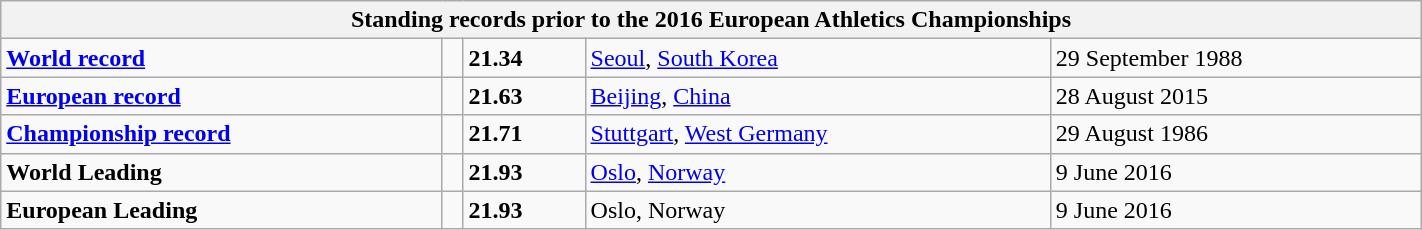<table class="wikitable" width=75%>
<tr>
<th colspan="5">Standing records prior to the 2016 European Athletics Championships</th>
</tr>
<tr>
<td><strong><a href='#'>World record</a></strong></td>
<td></td>
<td><strong>21.34</strong></td>
<td><a href='#'>Seoul</a>, <a href='#'>South Korea</a></td>
<td>29 September 1988</td>
</tr>
<tr>
<td><strong><a href='#'>European record</a></strong></td>
<td></td>
<td><strong>21.63</strong></td>
<td><a href='#'>Beijing</a>, <a href='#'>China</a></td>
<td>28 August 2015</td>
</tr>
<tr>
<td><strong><a href='#'>Championship record</a></strong></td>
<td></td>
<td><strong>21.71</strong></td>
<td><a href='#'>Stuttgart</a>, <a href='#'>West Germany</a></td>
<td>29 August 1986</td>
</tr>
<tr>
<td><strong>World Leading</strong></td>
<td></td>
<td><strong>21.93</strong></td>
<td><a href='#'>Oslo</a>, <a href='#'>Norway</a></td>
<td>9 June 2016</td>
</tr>
<tr>
<td><strong>European Leading</strong></td>
<td></td>
<td><strong>21.93</strong></td>
<td>Oslo, Norway</td>
<td>9 June 2016</td>
</tr>
</table>
